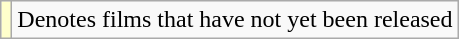<table class="wikitable">
<tr>
<td style="background:#ffc;"></td>
<td>Denotes films that have not yet been released</td>
</tr>
</table>
